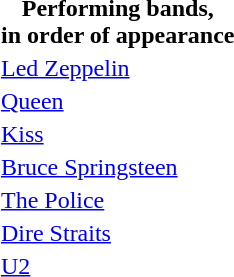<table align=right>
<tr>
<th>Performing bands,<br>in order of appearance</th>
</tr>
<tr>
<td><a href='#'>Led Zeppelin</a></td>
</tr>
<tr>
<td><a href='#'>Queen</a></td>
</tr>
<tr>
<td><a href='#'>Kiss</a></td>
</tr>
<tr>
<td><a href='#'>Bruce Springsteen</a></td>
</tr>
<tr>
<td><a href='#'>The Police</a></td>
</tr>
<tr>
<td><a href='#'>Dire Straits</a></td>
</tr>
<tr>
<td><a href='#'>U2</a></td>
</tr>
</table>
